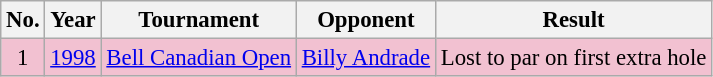<table class="wikitable" style="font-size:95%;">
<tr>
<th>No.</th>
<th>Year</th>
<th>Tournament</th>
<th>Opponent</th>
<th>Result</th>
</tr>
<tr style="background:#F2C1D1;">
<td align=center>1</td>
<td><a href='#'>1998</a></td>
<td><a href='#'>Bell Canadian Open</a></td>
<td> <a href='#'>Billy Andrade</a></td>
<td>Lost to par on first extra hole</td>
</tr>
</table>
